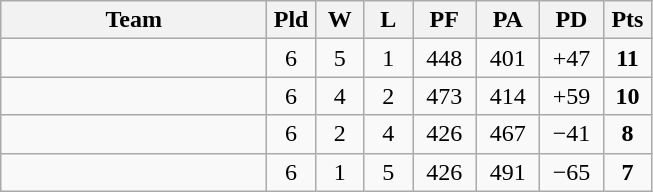<table class="wikitable" style="text-align:center;">
<tr>
<th width=170>Team</th>
<th width=25>Pld</th>
<th width=25>W</th>
<th width=25>L</th>
<th width=35>PF</th>
<th width=35>PA</th>
<th width=35>PD</th>
<th width=25>Pts</th>
</tr>
<tr>
<td align="left"></td>
<td>6</td>
<td>5</td>
<td>1</td>
<td>448</td>
<td>401</td>
<td>+47</td>
<td><strong>11</strong></td>
</tr>
<tr>
<td align="left"></td>
<td>6</td>
<td>4</td>
<td>2</td>
<td>473</td>
<td>414</td>
<td>+59</td>
<td><strong>10</strong></td>
</tr>
<tr>
<td align="left"></td>
<td>6</td>
<td>2</td>
<td>4</td>
<td>426</td>
<td>467</td>
<td>−41</td>
<td><strong>8</strong></td>
</tr>
<tr>
<td align="left"></td>
<td>6</td>
<td>1</td>
<td>5</td>
<td>426</td>
<td>491</td>
<td>−65</td>
<td><strong>7</strong></td>
</tr>
</table>
